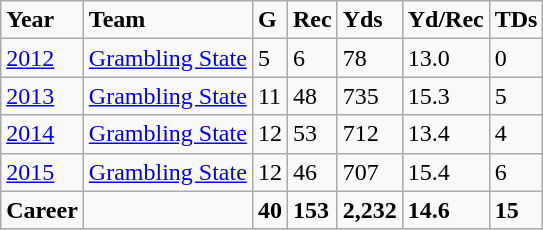<table class="wikitable">
<tr>
<td style="font-weight:bold;">Year</td>
<td style="font-weight:bold;">Team</td>
<td style="font-weight:bold;">G</td>
<td style="font-weight:bold;">Rec</td>
<td style="font-weight:bold;">Yds</td>
<td style="font-weight:bold;">Yd/Rec</td>
<td style="font-weight:bold;">TDs</td>
</tr>
<tr>
<td><a href='#'>2012</a></td>
<td><a href='#'>Grambling State</a></td>
<td>5</td>
<td>6</td>
<td>78</td>
<td>13.0</td>
<td>0</td>
</tr>
<tr>
<td><a href='#'>2013</a></td>
<td><a href='#'>Grambling State</a></td>
<td>11</td>
<td>48</td>
<td>735</td>
<td>15.3</td>
<td>5</td>
</tr>
<tr>
<td><a href='#'>2014</a></td>
<td><a href='#'>Grambling State</a></td>
<td>12</td>
<td>53</td>
<td>712</td>
<td>13.4</td>
<td>4</td>
</tr>
<tr>
<td><a href='#'>2015</a></td>
<td><a href='#'>Grambling State</a></td>
<td>12</td>
<td>46</td>
<td>707</td>
<td>15.4</td>
<td>6</td>
</tr>
<tr>
<td style="font-weight:bold;">Career</td>
<td style="font-weight:bold;"></td>
<td style="font-weight:bold;">40</td>
<td style="font-weight:bold;">153</td>
<td style="font-weight:bold;">2,232</td>
<td style="font-weight:bold;">14.6</td>
<td style="font-weight:bold;">15</td>
</tr>
</table>
